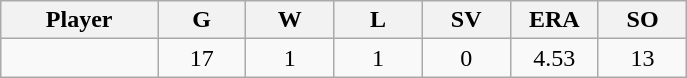<table class="wikitable sortable">
<tr>
<th bgcolor="#DDDDFF" width="16%">Player</th>
<th bgcolor="#DDDDFF" width="9%">G</th>
<th bgcolor="#DDDDFF" width="9%">W</th>
<th bgcolor="#DDDDFF" width="9%">L</th>
<th bgcolor="#DDDDFF" width="9%">SV</th>
<th bgcolor="#DDDDFF" width="9%">ERA</th>
<th bgcolor="#DDDDFF" width="9%">SO</th>
</tr>
<tr align="center">
<td></td>
<td>17</td>
<td>1</td>
<td>1</td>
<td>0</td>
<td>4.53</td>
<td>13</td>
</tr>
</table>
